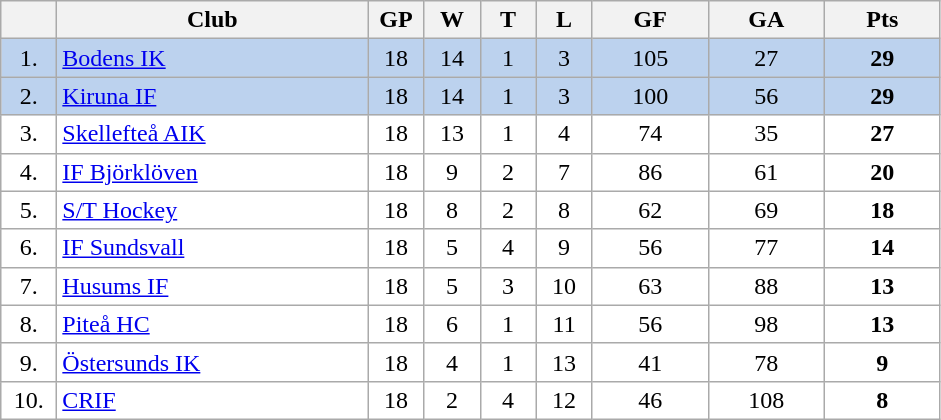<table class="wikitable">
<tr>
<th width="30"></th>
<th width="200">Club</th>
<th width="30">GP</th>
<th width="30">W</th>
<th width="30">T</th>
<th width="30">L</th>
<th width="70">GF</th>
<th width="70">GA</th>
<th width="70">Pts</th>
</tr>
<tr bgcolor="#BCD2EE" align="center">
<td>1.</td>
<td align="left"><a href='#'>Bodens IK</a></td>
<td>18</td>
<td>14</td>
<td>1</td>
<td>3</td>
<td>105</td>
<td>27</td>
<td><strong>29</strong></td>
</tr>
<tr bgcolor="#BCD2EE" align="center">
<td>2.</td>
<td align="left"><a href='#'>Kiruna IF</a></td>
<td>18</td>
<td>14</td>
<td>1</td>
<td>3</td>
<td>100</td>
<td>56</td>
<td><strong>29</strong></td>
</tr>
<tr bgcolor="#FFFFFF" align="center">
<td>3.</td>
<td align="left"><a href='#'>Skellefteå AIK</a></td>
<td>18</td>
<td>13</td>
<td>1</td>
<td>4</td>
<td>74</td>
<td>35</td>
<td><strong>27</strong></td>
</tr>
<tr bgcolor="#FFFFFF" align="center">
<td>4.</td>
<td align="left"><a href='#'>IF Björklöven</a></td>
<td>18</td>
<td>9</td>
<td>2</td>
<td>7</td>
<td>86</td>
<td>61</td>
<td><strong>20</strong></td>
</tr>
<tr bgcolor="#FFFFFF" align="center">
<td>5.</td>
<td align="left"><a href='#'>S/T Hockey</a></td>
<td>18</td>
<td>8</td>
<td>2</td>
<td>8</td>
<td>62</td>
<td>69</td>
<td><strong>18</strong></td>
</tr>
<tr bgcolor="#FFFFFF" align="center">
<td>6.</td>
<td align="left"><a href='#'>IF Sundsvall</a></td>
<td>18</td>
<td>5</td>
<td>4</td>
<td>9</td>
<td>56</td>
<td>77</td>
<td><strong>14</strong></td>
</tr>
<tr bgcolor="#FFFFFF" align="center">
<td>7.</td>
<td align="left"><a href='#'>Husums IF</a></td>
<td>18</td>
<td>5</td>
<td>3</td>
<td>10</td>
<td>63</td>
<td>88</td>
<td><strong>13</strong></td>
</tr>
<tr bgcolor="#FFFFFF" align="center">
<td>8.</td>
<td align="left"><a href='#'>Piteå HC</a></td>
<td>18</td>
<td>6</td>
<td>1</td>
<td>11</td>
<td>56</td>
<td>98</td>
<td><strong>13</strong></td>
</tr>
<tr bgcolor="#FFFFFF" align="center">
<td>9.</td>
<td align="left"><a href='#'>Östersunds IK</a></td>
<td>18</td>
<td>4</td>
<td>1</td>
<td>13</td>
<td>41</td>
<td>78</td>
<td><strong>9</strong></td>
</tr>
<tr bgcolor="#FFFFFF" align="center">
<td>10.</td>
<td align="left"><a href='#'>CRIF</a></td>
<td>18</td>
<td>2</td>
<td>4</td>
<td>12</td>
<td>46</td>
<td>108</td>
<td><strong>8</strong></td>
</tr>
</table>
